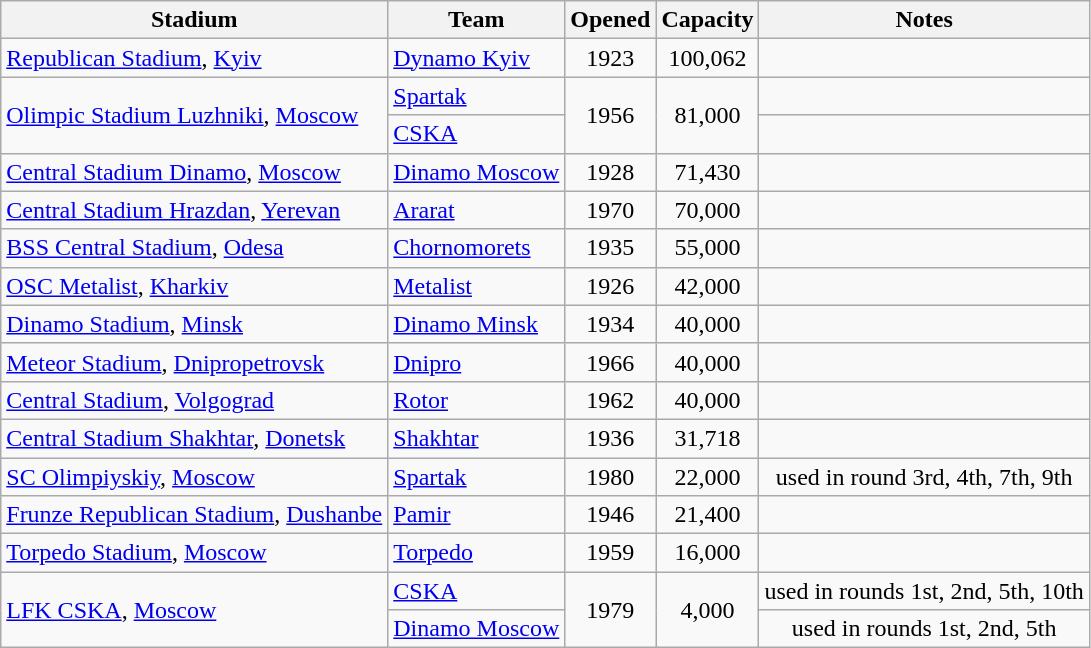<table class="wikitable" style="text-align:center">
<tr>
<th>Stadium</th>
<th>Team</th>
<th>Opened</th>
<th>Capacity</th>
<th>Notes</th>
</tr>
<tr>
<td align=left><a href='#'>Republican Stadium</a>, <a href='#'>Kyiv</a></td>
<td align=left><a href='#'>Dynamo Kyiv</a></td>
<td>1923</td>
<td>100,062</td>
<td></td>
</tr>
<tr>
<td align=left rowspan=2><a href='#'>Olimpic Stadium Luzhniki</a>, <a href='#'>Moscow</a></td>
<td align=left><a href='#'>Spartak</a></td>
<td rowspan=2>1956</td>
<td rowspan=2>81,000</td>
<td></td>
</tr>
<tr>
<td align=left><a href='#'>CSKA</a></td>
<td></td>
</tr>
<tr>
<td align=left><a href='#'>Central Stadium Dinamo</a>, <a href='#'>Moscow</a></td>
<td align=left><a href='#'>Dinamo Moscow</a></td>
<td>1928</td>
<td>71,430</td>
<td></td>
</tr>
<tr>
<td align=left><a href='#'>Central Stadium Hrazdan</a>, <a href='#'>Yerevan</a></td>
<td align=left><a href='#'>Ararat</a></td>
<td>1970</td>
<td>70,000</td>
<td></td>
</tr>
<tr>
<td align=left><a href='#'>BSS Central Stadium</a>, <a href='#'>Odesa</a></td>
<td align=left><a href='#'>Chornomorets</a></td>
<td>1935</td>
<td>55,000</td>
<td></td>
</tr>
<tr>
<td align=left><a href='#'>OSC Metalist</a>, <a href='#'>Kharkiv</a></td>
<td align=left><a href='#'>Metalist</a></td>
<td>1926</td>
<td>42,000</td>
<td></td>
</tr>
<tr>
<td align=left><a href='#'>Dinamo Stadium</a>, <a href='#'>Minsk</a></td>
<td align=left><a href='#'>Dinamo Minsk</a></td>
<td>1934</td>
<td>40,000</td>
<td></td>
</tr>
<tr>
<td align=left><a href='#'>Meteor Stadium</a>, <a href='#'>Dnipropetrovsk</a></td>
<td align=left><a href='#'>Dnipro</a></td>
<td>1966</td>
<td>40,000</td>
<td></td>
</tr>
<tr>
<td align=left><a href='#'>Central Stadium</a>, <a href='#'>Volgograd</a></td>
<td align=left><a href='#'>Rotor</a></td>
<td>1962</td>
<td>40,000</td>
<td></td>
</tr>
<tr>
<td align=left><a href='#'>Central Stadium Shakhtar</a>, <a href='#'>Donetsk</a></td>
<td align=left><a href='#'>Shakhtar</a></td>
<td>1936</td>
<td>31,718</td>
<td></td>
</tr>
<tr>
<td align=left><a href='#'>SC Olimpiyskiy</a>, <a href='#'>Moscow</a></td>
<td align=left><a href='#'>Spartak</a></td>
<td>1980</td>
<td>22,000</td>
<td>used in round 3rd, 4th, 7th, 9th</td>
</tr>
<tr>
<td align=left><a href='#'>Frunze Republican Stadium</a>, <a href='#'>Dushanbe</a></td>
<td align=left><a href='#'>Pamir</a></td>
<td>1946</td>
<td>21,400</td>
<td></td>
</tr>
<tr>
<td align=left><a href='#'>Torpedo Stadium</a>, <a href='#'>Moscow</a></td>
<td align=left><a href='#'>Torpedo</a></td>
<td>1959</td>
<td>16,000</td>
<td></td>
</tr>
<tr>
<td align=left rowspan=4><a href='#'>LFK CSKA</a>, <a href='#'>Moscow</a></td>
<td align=left><a href='#'>CSKA</a></td>
<td rowspan=4>1979</td>
<td rowspan=4>4,000</td>
<td>used in rounds 1st, 2nd, 5th, 10th</td>
</tr>
<tr>
<td align=left><a href='#'>Dinamo Moscow</a></td>
<td>used in rounds 1st, 2nd, 5th</td>
</tr>
</table>
